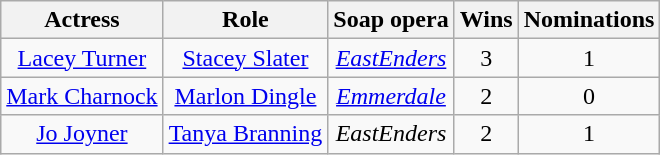<table class="wikitable" style="text-align: center">
<tr>
<th scope="col">Actress</th>
<th scope="col">Role</th>
<th scope="col">Soap opera</th>
<th scope="col">Wins</th>
<th scope="col">Nominations</th>
</tr>
<tr>
<td><a href='#'>Lacey Turner</a></td>
<td><a href='#'>Stacey Slater</a></td>
<td><em><a href='#'>EastEnders</a></em></td>
<td>3</td>
<td>1</td>
</tr>
<tr>
<td><a href='#'>Mark Charnock</a></td>
<td><a href='#'>Marlon Dingle</a></td>
<td><em><a href='#'>Emmerdale</a></em></td>
<td>2</td>
<td>0</td>
</tr>
<tr>
<td><a href='#'>Jo Joyner</a></td>
<td><a href='#'>Tanya Branning</a></td>
<td><em>EastEnders</em></td>
<td>2</td>
<td>1</td>
</tr>
</table>
